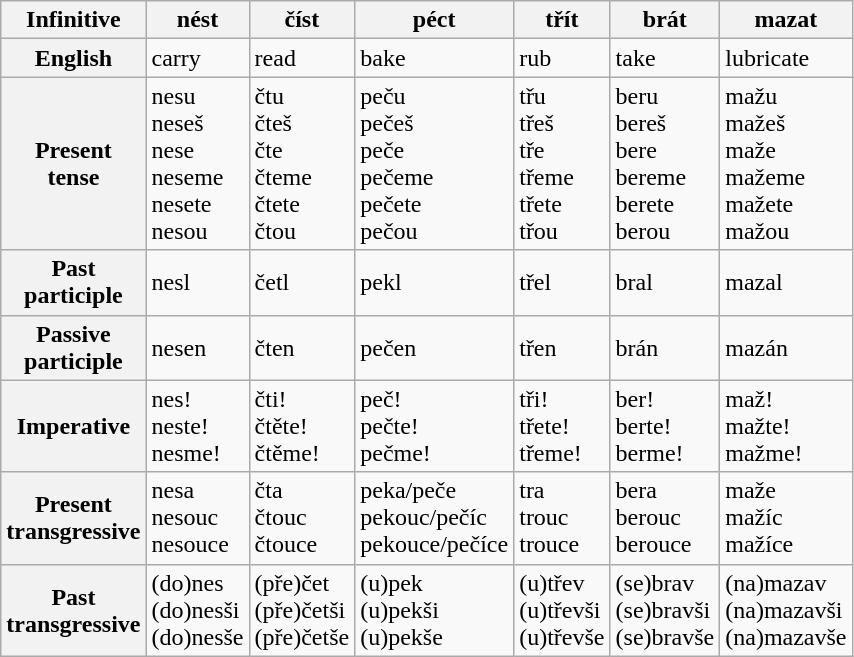<table class=wikitable>
<tr>
<th>Infinitive</th>
<th>nést</th>
<th>číst</th>
<th>péct</th>
<th>třít</th>
<th>brát</th>
<th>mazat</th>
</tr>
<tr>
<th>English</th>
<td>carry</td>
<td>read</td>
<td>bake</td>
<td>rub</td>
<td>take</td>
<td>lubricate</td>
</tr>
<tr>
<th>Present<br>tense</th>
<td>nesu<br>neseš<br>nese<br>neseme<br>nesete<br>nesou</td>
<td>čtu<br>čteš<br>čte<br>čteme<br>čtete<br>čtou</td>
<td>peču<br>pečeš<br>peče<br>pečeme<br>pečete<br>pečou</td>
<td>třu<br>třeš<br>tře<br>třeme<br>třete<br>třou</td>
<td>beru<br>bereš<br>bere<br>bereme<br>berete<br>berou</td>
<td>mažu<br>mažeš<br>maže<br>mažeme<br>mažete<br>mažou</td>
</tr>
<tr>
<th>Past<br>participle</th>
<td>nesl</td>
<td>četl</td>
<td>pekl</td>
<td>třel</td>
<td>bral</td>
<td>mazal</td>
</tr>
<tr>
<th>Passive<br>participle</th>
<td>nesen</td>
<td>čten</td>
<td>pečen</td>
<td>třen</td>
<td>brán</td>
<td>mazán</td>
</tr>
<tr>
<th>Imperative</th>
<td>nes!<br>neste!<br>nesme!</td>
<td>čti!<br>čtěte!<br>čtěme!</td>
<td>peč!<br>pečte!<br>pečme!</td>
<td>tři!<br>třete!<br>třeme!</td>
<td>ber!<br>berte!<br>berme!</td>
<td>maž!<br>mažte!<br>mažme!</td>
</tr>
<tr>
<th>Present<br>transgressive</th>
<td>nesa<br>nesouc<br>nesouce</td>
<td>čta<br>čtouc<br>čtouce</td>
<td>peka/peče<br>pekouc/pečíc<br>pekouce/pečíce</td>
<td>tra<br>trouc<br>trouce</td>
<td>bera<br>berouc<br>berouce</td>
<td>maže<br>mažíc<br>mažíce</td>
</tr>
<tr>
<th>Past<br>transgressive</th>
<td>(do)nes<br>(do)nesši<br>(do)nesše</td>
<td>(pře)čet<br>(pře)četši<br>(pře)četše</td>
<td>(u)pek<br>(u)pekši<br>(u)pekše</td>
<td>(u)třev<br>(u)třevši<br>(u)třevše</td>
<td>(se)brav<br>(se)bravši<br>(se)bravše</td>
<td>(na)mazav<br>(na)mazavši<br>(na)mazavše</td>
</tr>
</table>
